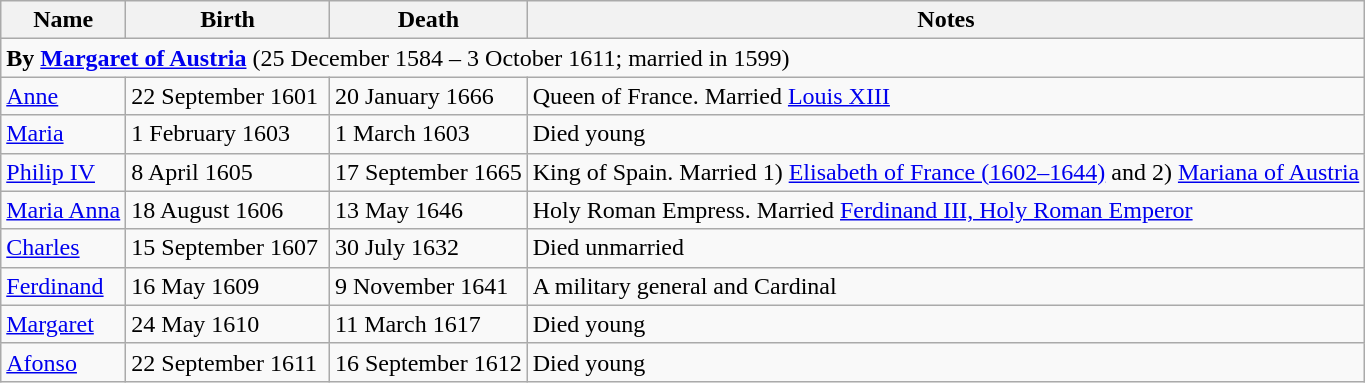<table class="wikitable">
<tr>
<th>Name</th>
<th>Birth</th>
<th>Death</th>
<th>Notes</th>
</tr>
<tr>
<td colspan=4><strong>By <a href='#'>Margaret of Austria</a></strong> (25 December 1584 – 3 October 1611; married in 1599)</td>
</tr>
<tr>
<td><a href='#'>Anne</a></td>
<td>22 September 1601 </td>
<td>20 January 1666</td>
<td>Queen of France. Married <a href='#'>Louis XIII</a></td>
</tr>
<tr>
<td><a href='#'>Maria</a></td>
<td>1 February 1603</td>
<td>1 March 1603</td>
<td>Died young</td>
</tr>
<tr>
<td><a href='#'>Philip IV</a></td>
<td>8 April 1605</td>
<td>17 September 1665</td>
<td>King of Spain. Married 1) <a href='#'>Elisabeth of France (1602–1644)</a> and 2) <a href='#'>Mariana of Austria</a></td>
</tr>
<tr>
<td><a href='#'>Maria Anna</a></td>
<td>18 August 1606</td>
<td>13 May 1646</td>
<td>Holy Roman Empress. Married <a href='#'>Ferdinand III, Holy Roman Emperor</a></td>
</tr>
<tr>
<td><a href='#'>Charles</a></td>
<td>15 September 1607</td>
<td>30 July 1632</td>
<td>Died unmarried</td>
</tr>
<tr>
<td><a href='#'>Ferdinand</a></td>
<td>16 May 1609</td>
<td>9 November 1641</td>
<td>A military general and Cardinal</td>
</tr>
<tr>
<td><a href='#'>Margaret</a></td>
<td>24 May 1610</td>
<td>11 March 1617</td>
<td>Died young</td>
</tr>
<tr>
<td><a href='#'>Afonso</a></td>
<td>22 September 1611</td>
<td>16 September 1612</td>
<td>Died young</td>
</tr>
</table>
